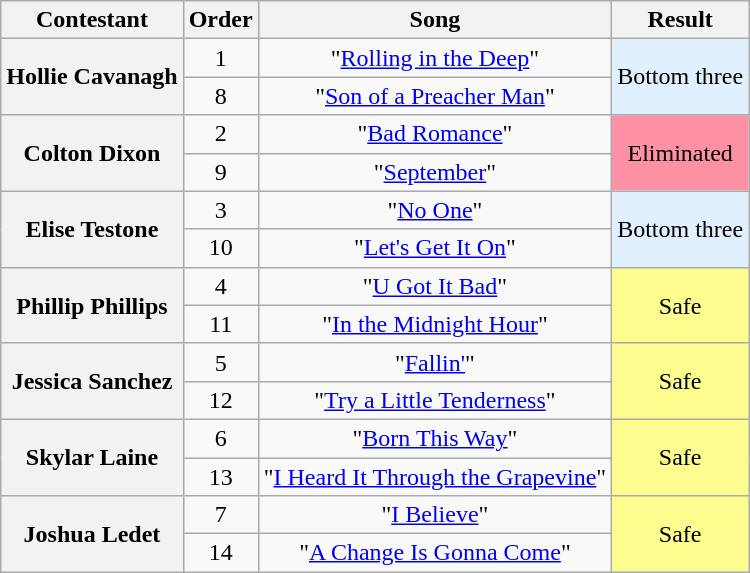<table class="wikitable unsortable" style="text-align:center;">
<tr>
<th scope="col">Contestant</th>
<th scope="col">Order</th>
<th scope="col">Song</th>
<th scope="col">Result</th>
</tr>
<tr>
<th scope="row" rowspan="2">Hollie Cavanagh</th>
<td>1</td>
<td>"<a href='#'>Rolling in the Deep</a>"</td>
<td rowspan="2" bgcolor="E0F0FF">Bottom three</td>
</tr>
<tr>
<td>8</td>
<td>"<a href='#'>Son of a Preacher Man</a>"</td>
</tr>
<tr>
<th scope="row" rowspan="2">Colton Dixon</th>
<td>2</td>
<td>"<a href='#'>Bad Romance</a>"</td>
<td rowspan="2" bgcolor="FF91A4">Eliminated</td>
</tr>
<tr>
<td>9</td>
<td>"<a href='#'>September</a>"</td>
</tr>
<tr>
<th scope="row" rowspan="2">Elise Testone</th>
<td>3</td>
<td>"<a href='#'>No One</a>"</td>
<td rowspan="2" bgcolor="E0F0FF">Bottom three</td>
</tr>
<tr>
<td>10</td>
<td>"<a href='#'>Let's Get It On</a>"</td>
</tr>
<tr>
<th scope="row" rowspan="2">Phillip Phillips</th>
<td>4</td>
<td>"<a href='#'>U Got It Bad</a>"</td>
<td rowspan="2" style="background:#FDFC8F">Safe</td>
</tr>
<tr>
<td>11</td>
<td>"<a href='#'>In the Midnight Hour</a>"</td>
</tr>
<tr>
<th scope="row" rowspan="2">Jessica Sanchez</th>
<td>5</td>
<td>"<a href='#'>Fallin'</a>"</td>
<td rowspan="2" style="background:#FDFC8F">Safe</td>
</tr>
<tr>
<td>12</td>
<td>"<a href='#'>Try a Little Tenderness</a>"</td>
</tr>
<tr>
<th scope="row" rowspan="2">Skylar Laine</th>
<td>6</td>
<td>"<a href='#'>Born This Way</a>"</td>
<td rowspan="2" style="background:#FDFC8F">Safe</td>
</tr>
<tr>
<td>13</td>
<td>"<a href='#'>I Heard It Through the Grapevine</a>"</td>
</tr>
<tr>
<th scope="row" rowspan="2">Joshua Ledet</th>
<td>7</td>
<td>"<a href='#'>I Believe</a>"</td>
<td rowspan="2" style="background:#FDFC8F">Safe</td>
</tr>
<tr>
<td>14</td>
<td>"<a href='#'>A Change Is Gonna Come</a>"</td>
</tr>
</table>
